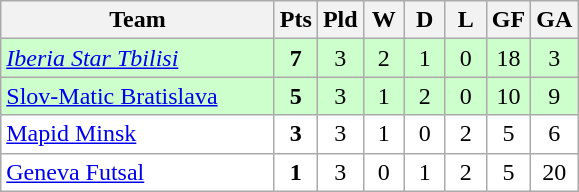<table class="wikitable" style="text-align: center;">
<tr>
<th width="175">Team</th>
<th width="20">Pts</th>
<th width="20">Pld</th>
<th width="20">W</th>
<th width="20">D</th>
<th width="20">L</th>
<th width="20">GF</th>
<th width="20">GA</th>
</tr>
<tr bgcolor=ccffcc>
<td align="left"> <em><a href='#'>Iberia Star Tbilisi</a></em></td>
<td><strong>7</strong></td>
<td>3</td>
<td>2</td>
<td>1</td>
<td>0</td>
<td>18</td>
<td>3</td>
</tr>
<tr bgcolor=ccffcc>
<td align="left"> <a href='#'>Slov-Matic Bratislava</a></td>
<td><strong>5</strong></td>
<td>3</td>
<td>1</td>
<td>2</td>
<td>0</td>
<td>10</td>
<td>9</td>
</tr>
<tr bgcolor=ffffff>
<td align="left"> <a href='#'>Mapid Minsk</a></td>
<td><strong>3</strong></td>
<td>3</td>
<td>1</td>
<td>0</td>
<td>2</td>
<td>5</td>
<td>6</td>
</tr>
<tr bgcolor=ffffff>
<td align="left"> <a href='#'>Geneva Futsal</a></td>
<td><strong>1</strong></td>
<td>3</td>
<td>0</td>
<td>1</td>
<td>2</td>
<td>5</td>
<td>20</td>
</tr>
</table>
